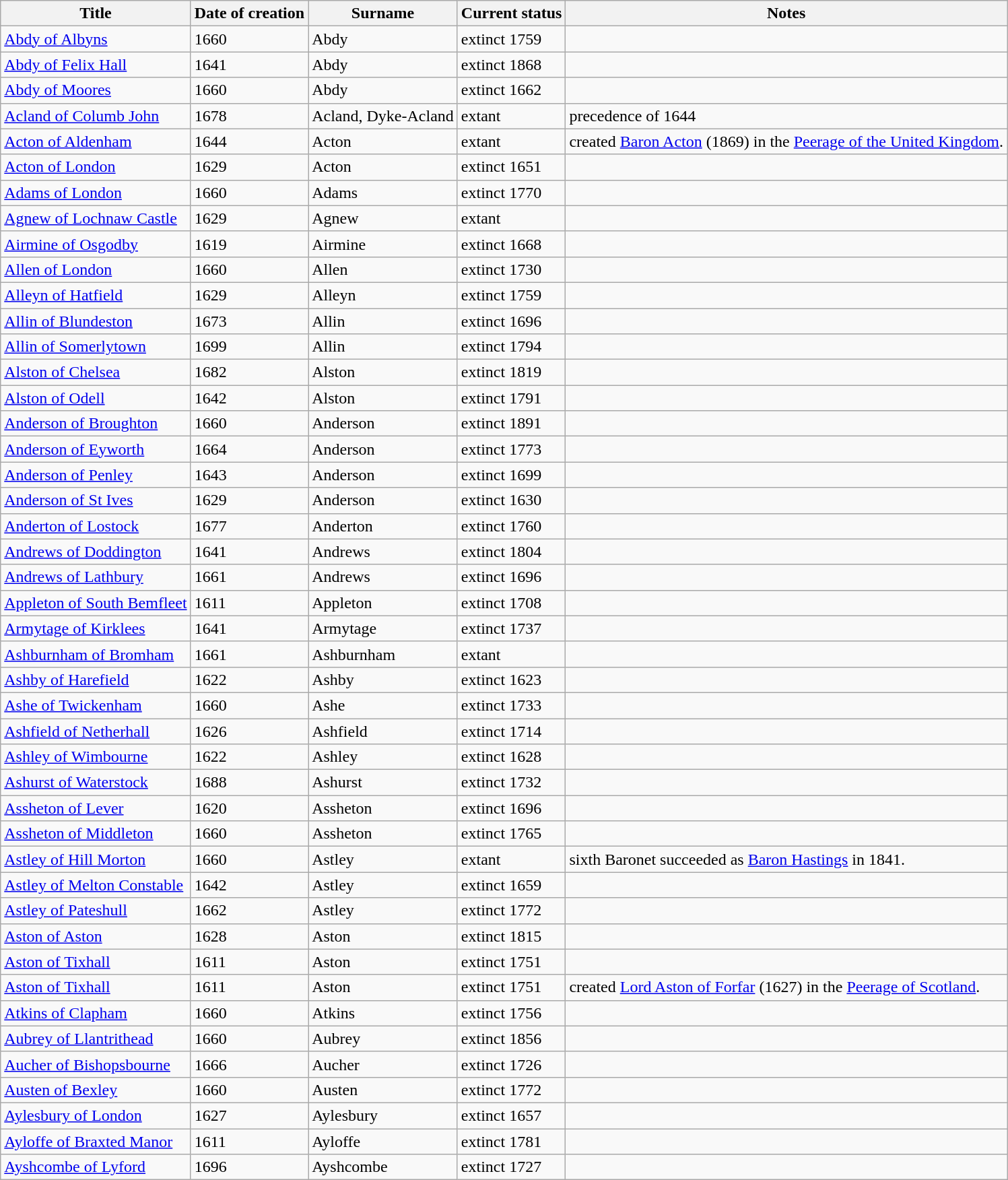<table class="wikitable">
<tr>
<th>Title</th>
<th>Date of creation</th>
<th>Surname</th>
<th>Current status</th>
<th>Notes</th>
</tr>
<tr>
<td><a href='#'>Abdy of Albyns</a></td>
<td>1660</td>
<td>Abdy</td>
<td>extinct 1759</td>
<td> </td>
</tr>
<tr p>
<td><a href='#'>Abdy of Felix Hall</a></td>
<td>1641</td>
<td>Abdy</td>
<td>extinct 1868</td>
<td> </td>
</tr>
<tr>
<td><a href='#'>Abdy of Moores</a></td>
<td>1660</td>
<td>Abdy</td>
<td>extinct 1662</td>
<td> </td>
</tr>
<tr>
<td><a href='#'>Acland of Columb John</a></td>
<td>1678</td>
<td>Acland, Dyke-Acland</td>
<td>extant</td>
<td>precedence of 1644</td>
</tr>
<tr>
<td><a href='#'>Acton of Aldenham</a></td>
<td>1644</td>
<td>Acton</td>
<td>extant</td>
<td>created <a href='#'>Baron Acton</a> (1869) in the <a href='#'>Peerage of the United Kingdom</a>.</td>
</tr>
<tr>
<td><a href='#'>Acton of London</a></td>
<td>1629</td>
<td>Acton</td>
<td>extinct 1651</td>
<td> </td>
</tr>
<tr>
<td><a href='#'>Adams of London</a></td>
<td>1660</td>
<td>Adams</td>
<td>extinct 1770</td>
<td> </td>
</tr>
<tr>
<td><a href='#'>Agnew of Lochnaw Castle</a></td>
<td>1629</td>
<td>Agnew</td>
<td>extant</td>
<td> </td>
</tr>
<tr>
<td><a href='#'>Airmine of Osgodby</a></td>
<td>1619</td>
<td>Airmine</td>
<td>extinct 1668</td>
<td> </td>
</tr>
<tr>
<td><a href='#'>Allen of London</a></td>
<td>1660</td>
<td>Allen</td>
<td>extinct 1730</td>
<td> </td>
</tr>
<tr>
<td><a href='#'>Alleyn of Hatfield</a></td>
<td>1629</td>
<td>Alleyn</td>
<td>extinct 1759</td>
<td> </td>
</tr>
<tr>
<td><a href='#'>Allin of Blundeston</a></td>
<td>1673</td>
<td>Allin</td>
<td>extinct 1696</td>
<td> </td>
</tr>
<tr>
<td><a href='#'>Allin of Somerlytown</a></td>
<td>1699</td>
<td>Allin</td>
<td>extinct 1794</td>
<td> </td>
</tr>
<tr>
<td><a href='#'>Alston of Chelsea</a></td>
<td>1682</td>
<td>Alston</td>
<td>extinct 1819</td>
<td> </td>
</tr>
<tr>
<td><a href='#'>Alston of Odell</a></td>
<td>1642</td>
<td>Alston</td>
<td>extinct 1791</td>
<td> </td>
</tr>
<tr>
<td><a href='#'>Anderson of Broughton</a></td>
<td>1660</td>
<td>Anderson</td>
<td>extinct 1891</td>
<td> </td>
</tr>
<tr>
<td><a href='#'>Anderson of Eyworth</a></td>
<td>1664</td>
<td>Anderson</td>
<td>extinct 1773</td>
<td> </td>
</tr>
<tr>
<td><a href='#'>Anderson of Penley</a></td>
<td>1643</td>
<td>Anderson</td>
<td>extinct 1699</td>
<td> </td>
</tr>
<tr>
<td><a href='#'>Anderson of St Ives</a></td>
<td>1629</td>
<td>Anderson</td>
<td>extinct 1630</td>
<td> </td>
</tr>
<tr>
<td><a href='#'>Anderton of Lostock</a></td>
<td>1677</td>
<td>Anderton</td>
<td>extinct 1760</td>
<td> </td>
</tr>
<tr>
<td><a href='#'>Andrews of Doddington</a></td>
<td>1641</td>
<td>Andrews</td>
<td>extinct 1804</td>
<td> </td>
</tr>
<tr>
<td><a href='#'>Andrews of Lathbury</a></td>
<td>1661</td>
<td>Andrews</td>
<td>extinct 1696</td>
<td> </td>
</tr>
<tr>
<td><a href='#'>Appleton of South Bemfleet</a></td>
<td>1611</td>
<td>Appleton</td>
<td>extinct 1708</td>
<td> </td>
</tr>
<tr>
<td><a href='#'>Armytage of Kirklees</a></td>
<td>1641</td>
<td>Armytage</td>
<td>extinct 1737</td>
<td> </td>
</tr>
<tr>
<td><a href='#'>Ashburnham of Bromham</a></td>
<td>1661</td>
<td>Ashburnham</td>
<td>extant</td>
<td> </td>
</tr>
<tr>
<td><a href='#'>Ashby of Harefield</a></td>
<td>1622</td>
<td>Ashby</td>
<td>extinct 1623</td>
<td> </td>
</tr>
<tr>
<td><a href='#'>Ashe of Twickenham</a></td>
<td>1660</td>
<td>Ashe</td>
<td>extinct 1733</td>
<td> </td>
</tr>
<tr>
<td><a href='#'>Ashfield of Netherhall</a></td>
<td>1626</td>
<td>Ashfield</td>
<td>extinct 1714</td>
<td> </td>
</tr>
<tr>
<td><a href='#'>Ashley of Wimbourne</a></td>
<td>1622</td>
<td>Ashley</td>
<td>extinct 1628</td>
<td> </td>
</tr>
<tr>
<td><a href='#'>Ashurst of Waterstock</a></td>
<td>1688</td>
<td>Ashurst</td>
<td>extinct 1732</td>
<td> </td>
</tr>
<tr>
<td><a href='#'>Assheton of Lever</a></td>
<td>1620</td>
<td>Assheton</td>
<td>extinct 1696</td>
<td> </td>
</tr>
<tr>
<td><a href='#'>Assheton of Middleton</a></td>
<td>1660</td>
<td>Assheton</td>
<td>extinct 1765</td>
<td> </td>
</tr>
<tr>
<td><a href='#'>Astley of Hill Morton</a></td>
<td>1660</td>
<td>Astley</td>
<td>extant</td>
<td>sixth Baronet succeeded as <a href='#'>Baron Hastings</a> in 1841.</td>
</tr>
<tr>
<td><a href='#'>Astley of Melton Constable</a></td>
<td>1642</td>
<td>Astley</td>
<td>extinct 1659</td>
<td> </td>
</tr>
<tr>
<td><a href='#'>Astley of Pateshull</a></td>
<td>1662</td>
<td>Astley</td>
<td>extinct 1772</td>
<td> </td>
</tr>
<tr>
<td><a href='#'>Aston of Aston</a></td>
<td>1628</td>
<td>Aston</td>
<td>extinct 1815</td>
<td> </td>
</tr>
<tr>
<td><a href='#'>Aston of Tixhall</a></td>
<td>1611</td>
<td>Aston</td>
<td>extinct 1751</td>
<td> </td>
</tr>
<tr>
<td><a href='#'>Aston of Tixhall</a></td>
<td>1611</td>
<td>Aston</td>
<td>extinct 1751</td>
<td>created <a href='#'>Lord Aston of Forfar</a> (1627) in the <a href='#'>Peerage of Scotland</a>.</td>
</tr>
<tr>
<td><a href='#'>Atkins of Clapham</a></td>
<td>1660</td>
<td>Atkins</td>
<td>extinct 1756</td>
<td> </td>
</tr>
<tr>
<td><a href='#'>Aubrey of Llantrithead</a></td>
<td>1660</td>
<td>Aubrey</td>
<td>extinct 1856</td>
<td> </td>
</tr>
<tr>
<td><a href='#'>Aucher of Bishopsbourne</a></td>
<td>1666</td>
<td>Aucher</td>
<td>extinct 1726</td>
<td> </td>
</tr>
<tr>
<td><a href='#'>Austen of Bexley</a></td>
<td>1660</td>
<td>Austen</td>
<td>extinct 1772</td>
<td> </td>
</tr>
<tr>
<td><a href='#'>Aylesbury of London</a></td>
<td>1627</td>
<td>Aylesbury</td>
<td>extinct 1657</td>
<td> </td>
</tr>
<tr>
<td><a href='#'>Ayloffe of Braxted Manor</a></td>
<td>1611</td>
<td>Ayloffe</td>
<td>extinct 1781</td>
<td> </td>
</tr>
<tr>
<td><a href='#'>Ayshcombe of Lyford</a></td>
<td>1696</td>
<td>Ayshcombe</td>
<td>extinct 1727</td>
<td> </td>
</tr>
</table>
